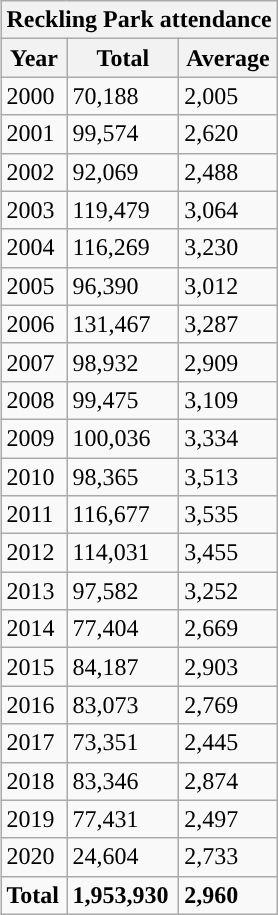<table class="wikitable" style="float:right; clear:right; margin-left:1em">
<tr>
<th colspan=3>Reckling Park attendance</th>
</tr>
<tr>
<th>Year</th>
<th>Total</th>
<th>Average</th>
</tr>
<tr>
<td>2000</td>
<td>70,188</td>
<td>2,005</td>
</tr>
<tr>
<td>2001</td>
<td>99,574</td>
<td>2,620</td>
</tr>
<tr>
<td>2002</td>
<td>92,069</td>
<td>2,488</td>
</tr>
<tr>
<td>2003</td>
<td>119,479</td>
<td>3,064</td>
</tr>
<tr>
<td>2004</td>
<td>116,269</td>
<td>3,230</td>
</tr>
<tr>
<td>2005</td>
<td>96,390</td>
<td>3,012</td>
</tr>
<tr>
<td>2006</td>
<td>131,467</td>
<td>3,287</td>
</tr>
<tr>
<td>2007</td>
<td>98,932</td>
<td>2,909</td>
</tr>
<tr>
<td>2008</td>
<td>99,475</td>
<td>3,109</td>
</tr>
<tr>
<td>2009</td>
<td>100,036</td>
<td>3,334</td>
</tr>
<tr>
<td>2010</td>
<td>98,365</td>
<td>3,513</td>
</tr>
<tr>
<td>2011</td>
<td>116,677</td>
<td>3,535</td>
</tr>
<tr>
<td>2012</td>
<td>114,031</td>
<td>3,455</td>
</tr>
<tr>
<td>2013</td>
<td>97,582</td>
<td>3,252</td>
</tr>
<tr>
<td>2014</td>
<td>77,404</td>
<td>2,669</td>
</tr>
<tr>
<td>2015</td>
<td>84,187</td>
<td>2,903</td>
</tr>
<tr>
<td>2016</td>
<td>83,073</td>
<td>2,769</td>
</tr>
<tr>
<td>2017</td>
<td>73,351</td>
<td>2,445</td>
</tr>
<tr>
<td>2018</td>
<td>83,346</td>
<td>2,874</td>
</tr>
<tr>
<td>2019</td>
<td>77,431</td>
<td>2,497</td>
</tr>
<tr>
<td>2020</td>
<td>24,604</td>
<td>2,733</td>
</tr>
<tr style="font-weight:bold">
<td>Total</td>
<td>1,953,930</td>
<td>2,960</td>
</tr>
</table>
